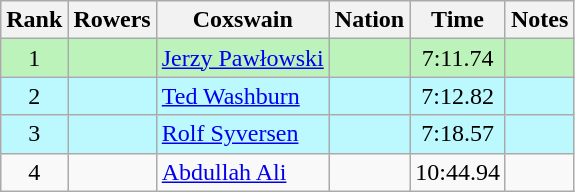<table class="wikitable sortable" style="text-align:center">
<tr>
<th>Rank</th>
<th>Rowers</th>
<th>Coxswain</th>
<th>Nation</th>
<th>Time</th>
<th>Notes</th>
</tr>
<tr bgcolor=bbf3bb>
<td>1</td>
<td align=left></td>
<td align=left><a href='#'>Jerzy Pawłowski</a></td>
<td align=left></td>
<td>7:11.74</td>
<td></td>
</tr>
<tr bgcolor=bbf9ff>
<td>2</td>
<td align=left></td>
<td align=left><a href='#'>Ted Washburn</a></td>
<td align=left></td>
<td>7:12.82</td>
<td></td>
</tr>
<tr bgcolor=bbf9ff>
<td>3</td>
<td align=left></td>
<td align=left><a href='#'>Rolf Syversen</a></td>
<td align=left></td>
<td>7:18.57</td>
<td></td>
</tr>
<tr>
<td>4</td>
<td align=left></td>
<td align=left><a href='#'>Abdullah Ali</a></td>
<td align=left></td>
<td>10:44.94</td>
<td></td>
</tr>
</table>
